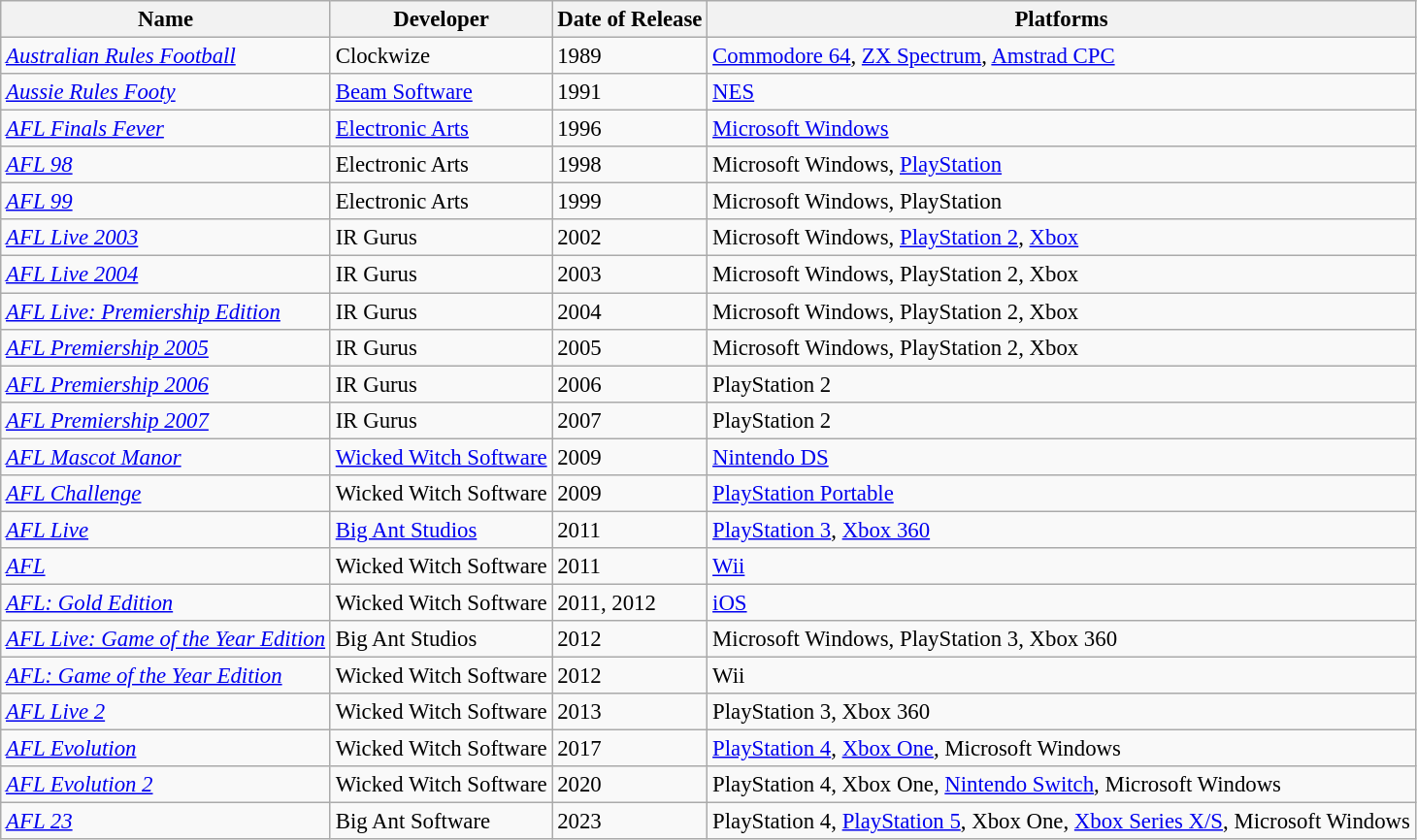<table class="wikitable" style="font-size: 95%;">
<tr>
<th>Name</th>
<th>Developer</th>
<th>Date of Release</th>
<th>Platforms</th>
</tr>
<tr>
<td><em><a href='#'>Australian Rules Football</a></em></td>
<td>Clockwize</td>
<td>1989</td>
<td><a href='#'>Commodore 64</a>, <a href='#'>ZX Spectrum</a>, <a href='#'>Amstrad CPC</a></td>
</tr>
<tr>
<td><em><a href='#'>Aussie Rules Footy</a></em></td>
<td><a href='#'>Beam Software</a></td>
<td>1991</td>
<td><a href='#'>NES</a></td>
</tr>
<tr>
<td><em><a href='#'>AFL Finals Fever</a></em></td>
<td><a href='#'>Electronic Arts</a></td>
<td>1996</td>
<td><a href='#'>Microsoft Windows</a></td>
</tr>
<tr>
<td><em><a href='#'>AFL 98</a></em></td>
<td>Electronic Arts</td>
<td>1998</td>
<td>Microsoft Windows, <a href='#'>PlayStation</a></td>
</tr>
<tr>
<td><em><a href='#'>AFL 99</a></em></td>
<td>Electronic Arts</td>
<td>1999</td>
<td>Microsoft Windows, PlayStation</td>
</tr>
<tr>
<td><em><a href='#'>AFL Live 2003</a></em></td>
<td>IR Gurus</td>
<td>2002</td>
<td>Microsoft Windows, <a href='#'>PlayStation 2</a>, <a href='#'>Xbox</a></td>
</tr>
<tr>
<td><em><a href='#'>AFL Live 2004</a></em></td>
<td>IR Gurus</td>
<td>2003</td>
<td>Microsoft Windows, PlayStation 2, Xbox</td>
</tr>
<tr>
<td><em><a href='#'>AFL Live: Premiership Edition</a></em></td>
<td>IR Gurus</td>
<td>2004</td>
<td>Microsoft Windows, PlayStation 2, Xbox</td>
</tr>
<tr>
<td><em><a href='#'>AFL Premiership 2005</a></em></td>
<td>IR Gurus</td>
<td>2005</td>
<td>Microsoft Windows, PlayStation 2, Xbox</td>
</tr>
<tr>
<td><em><a href='#'>AFL Premiership 2006</a></em></td>
<td>IR Gurus</td>
<td>2006</td>
<td>PlayStation 2</td>
</tr>
<tr>
<td><em><a href='#'>AFL Premiership 2007</a></em></td>
<td>IR Gurus</td>
<td>2007</td>
<td>PlayStation 2</td>
</tr>
<tr>
<td><em><a href='#'>AFL Mascot Manor</a></em></td>
<td><a href='#'>Wicked Witch Software</a></td>
<td>2009</td>
<td><a href='#'>Nintendo DS</a></td>
</tr>
<tr>
<td><em><a href='#'>AFL Challenge</a></em></td>
<td>Wicked Witch Software</td>
<td>2009</td>
<td><a href='#'>PlayStation Portable</a></td>
</tr>
<tr>
<td><em><a href='#'>AFL Live</a></em></td>
<td><a href='#'>Big Ant Studios</a></td>
<td>2011</td>
<td><a href='#'>PlayStation 3</a>, <a href='#'>Xbox 360</a></td>
</tr>
<tr>
<td><em><a href='#'>AFL</a></em></td>
<td>Wicked Witch Software</td>
<td>2011</td>
<td><a href='#'>Wii</a></td>
</tr>
<tr>
<td><em><a href='#'>AFL: Gold Edition</a></em></td>
<td>Wicked Witch Software</td>
<td>2011, 2012</td>
<td><a href='#'>iOS</a></td>
</tr>
<tr>
<td><em><a href='#'>AFL Live: Game of the Year Edition</a></em></td>
<td>Big Ant Studios</td>
<td>2012</td>
<td>Microsoft Windows, PlayStation 3, Xbox 360</td>
</tr>
<tr>
<td><em><a href='#'>AFL: Game of the Year Edition</a></em></td>
<td>Wicked Witch Software</td>
<td>2012</td>
<td>Wii</td>
</tr>
<tr>
<td><em><a href='#'>AFL Live 2</a></em></td>
<td>Wicked Witch Software</td>
<td>2013</td>
<td>PlayStation 3, Xbox 360</td>
</tr>
<tr>
<td><em><a href='#'>AFL Evolution</a></em></td>
<td>Wicked Witch Software</td>
<td>2017</td>
<td><a href='#'>PlayStation 4</a>, <a href='#'>Xbox One</a>, Microsoft Windows</td>
</tr>
<tr>
<td><em><a href='#'>AFL Evolution 2</a></em></td>
<td>Wicked Witch Software</td>
<td>2020</td>
<td>PlayStation 4, Xbox One, <a href='#'>Nintendo Switch</a>, Microsoft Windows</td>
</tr>
<tr>
<td><em><a href='#'>AFL 23</a></em></td>
<td>Big Ant Software</td>
<td>2023</td>
<td>PlayStation 4, <a href='#'>PlayStation 5</a>, Xbox One, <a href='#'>Xbox Series X/S</a>, Microsoft Windows</td>
</tr>
</table>
